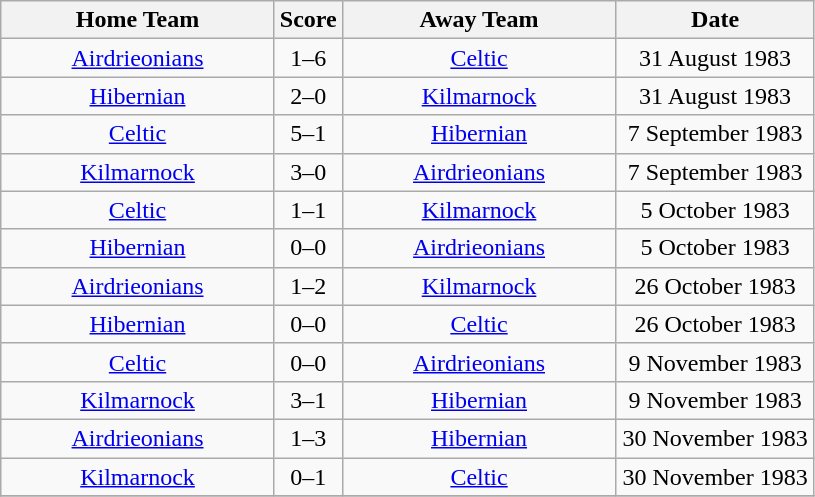<table class="wikitable" style="text-align:center;">
<tr>
<th width=175>Home Team</th>
<th width=20>Score</th>
<th width=175>Away Team</th>
<th width= 125>Date</th>
</tr>
<tr>
<td><a href='#'>Airdrieonians</a></td>
<td>1–6</td>
<td><a href='#'>Celtic</a></td>
<td>31 August 1983</td>
</tr>
<tr>
<td><a href='#'>Hibernian</a></td>
<td>2–0</td>
<td><a href='#'>Kilmarnock</a></td>
<td>31 August 1983</td>
</tr>
<tr>
<td><a href='#'>Celtic</a></td>
<td>5–1</td>
<td><a href='#'>Hibernian</a></td>
<td>7 September 1983</td>
</tr>
<tr>
<td><a href='#'>Kilmarnock</a></td>
<td>3–0</td>
<td><a href='#'>Airdrieonians</a></td>
<td>7 September 1983</td>
</tr>
<tr>
<td><a href='#'>Celtic</a></td>
<td>1–1</td>
<td><a href='#'>Kilmarnock</a></td>
<td>5 October 1983</td>
</tr>
<tr>
<td><a href='#'>Hibernian</a></td>
<td>0–0</td>
<td><a href='#'>Airdrieonians</a></td>
<td>5 October 1983</td>
</tr>
<tr>
<td><a href='#'>Airdrieonians</a></td>
<td>1–2</td>
<td><a href='#'>Kilmarnock</a></td>
<td>26 October 1983</td>
</tr>
<tr>
<td><a href='#'>Hibernian</a></td>
<td>0–0</td>
<td><a href='#'>Celtic</a></td>
<td>26 October 1983</td>
</tr>
<tr>
<td><a href='#'>Celtic</a></td>
<td>0–0</td>
<td><a href='#'>Airdrieonians</a></td>
<td>9 November 1983</td>
</tr>
<tr>
<td><a href='#'>Kilmarnock</a></td>
<td>3–1</td>
<td><a href='#'>Hibernian</a></td>
<td>9 November 1983</td>
</tr>
<tr>
<td><a href='#'>Airdrieonians</a></td>
<td>1–3</td>
<td><a href='#'>Hibernian</a></td>
<td>30 November 1983</td>
</tr>
<tr>
<td><a href='#'>Kilmarnock</a></td>
<td>0–1</td>
<td><a href='#'>Celtic</a></td>
<td>30 November 1983</td>
</tr>
<tr>
</tr>
</table>
